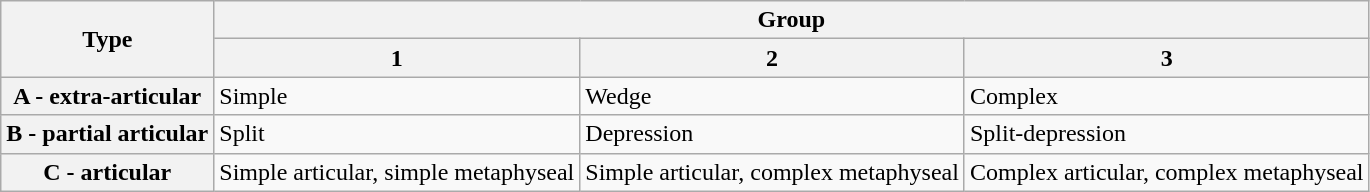<table class="wikitable">
<tr>
<th rowspan="2">Type</th>
<th colspan="3">Group</th>
</tr>
<tr>
<th>1</th>
<th>2</th>
<th>3</th>
</tr>
<tr>
<th>A - extra-articular</th>
<td>Simple</td>
<td>Wedge</td>
<td>Complex</td>
</tr>
<tr>
<th>B - partial articular</th>
<td>Split</td>
<td>Depression</td>
<td>Split-depression</td>
</tr>
<tr>
<th>C - articular</th>
<td>Simple articular, simple metaphyseal</td>
<td>Simple articular, complex metaphyseal</td>
<td>Complex articular, complex metaphyseal</td>
</tr>
</table>
